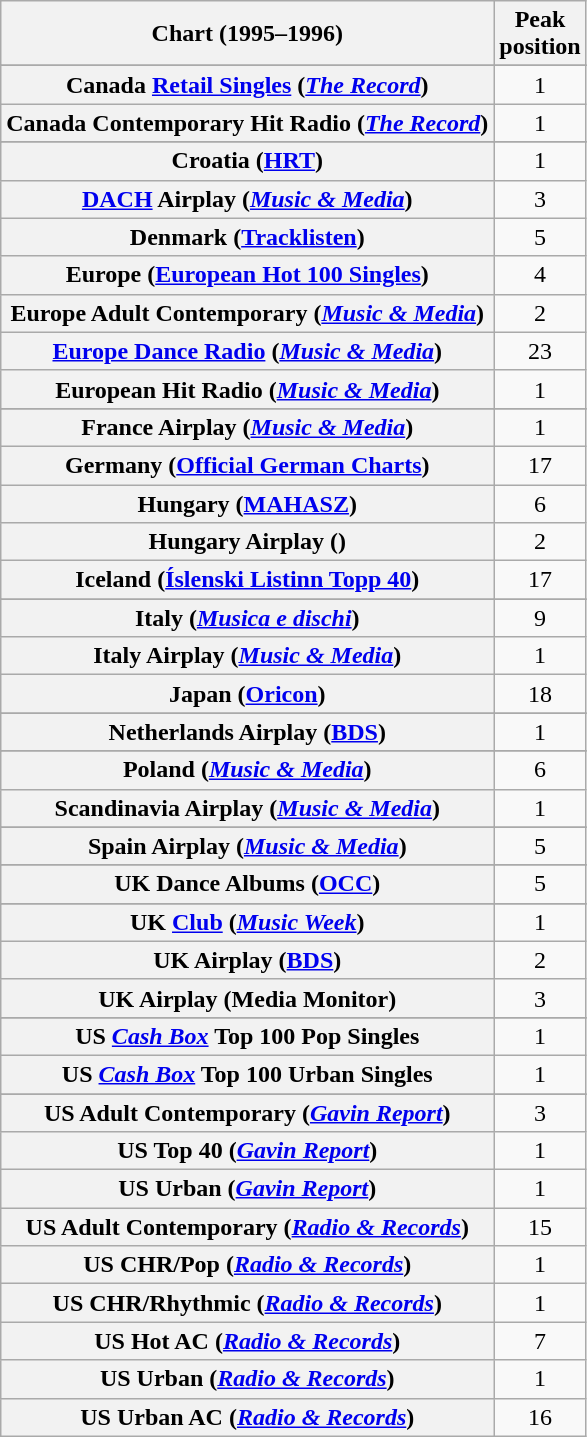<table class="wikitable sortable plainrowheaders" style="text-align:center;">
<tr>
<th>Chart (1995–1996)</th>
<th>Peak<br>position</th>
</tr>
<tr>
</tr>
<tr>
</tr>
<tr>
</tr>
<tr>
</tr>
<tr>
<th scope="row">Canada <a href='#'>Retail Singles</a> (<em><a href='#'>The Record</a></em>)</th>
<td>1</td>
</tr>
<tr>
<th scope="row">Canada Contemporary Hit Radio (<em><a href='#'>The Record</a></em>)</th>
<td>1</td>
</tr>
<tr>
</tr>
<tr>
</tr>
<tr>
</tr>
<tr>
<th scope="row">Croatia (<a href='#'>HRT</a>)</th>
<td>1</td>
</tr>
<tr>
<th scope="row"><a href='#'>DACH</a> Airplay (<em><a href='#'>Music & Media</a></em>)</th>
<td>3</td>
</tr>
<tr>
<th scope="row">Denmark (<a href='#'>Tracklisten</a>)</th>
<td>5</td>
</tr>
<tr>
<th scope="row">Europe (<a href='#'>European Hot 100 Singles</a>)</th>
<td>4</td>
</tr>
<tr>
<th scope="row">Europe Adult Contemporary (<em><a href='#'>Music & Media</a></em>)</th>
<td>2</td>
</tr>
<tr>
<th scope="row"><a href='#'>Europe Dance Radio</a> (<em><a href='#'>Music & Media</a></em>)</th>
<td>23</td>
</tr>
<tr>
<th scope="row">European Hit Radio (<em><a href='#'>Music & Media</a></em>)</th>
<td>1</td>
</tr>
<tr>
</tr>
<tr>
</tr>
<tr>
<th scope="row">France Airplay (<em><a href='#'>Music & Media</a></em>)</th>
<td>1</td>
</tr>
<tr>
<th scope="row">Germany (<a href='#'>Official German Charts</a>)</th>
<td>17</td>
</tr>
<tr>
<th scope="row">Hungary (<a href='#'>MAHASZ</a>)</th>
<td>6</td>
</tr>
<tr>
<th scope="row">Hungary Airplay ()</th>
<td>2</td>
</tr>
<tr>
<th scope="row">Iceland (<a href='#'>Íslenski Listinn Topp 40</a>)</th>
<td>17</td>
</tr>
<tr>
</tr>
<tr>
<th scope="row">Italy (<em><a href='#'>Musica e dischi</a></em>)</th>
<td>9</td>
</tr>
<tr>
<th scope="row">Italy Airplay (<em><a href='#'>Music & Media</a></em>)</th>
<td>1</td>
</tr>
<tr>
<th scope="row">Japan (<a href='#'>Oricon</a>)</th>
<td>18</td>
</tr>
<tr>
</tr>
<tr>
</tr>
<tr>
<th scope="row">Netherlands Airplay (<a href='#'>BDS</a>)</th>
<td>1</td>
</tr>
<tr>
</tr>
<tr>
</tr>
<tr>
<th scope="row">Poland (<em><a href='#'>Music & Media</a></em>)</th>
<td>6</td>
</tr>
<tr>
<th scope="row">Scandinavia Airplay (<em><a href='#'>Music & Media</a></em>)</th>
<td>1</td>
</tr>
<tr>
</tr>
<tr>
<th scope="row">Spain Airplay (<em><a href='#'>Music & Media</a></em>)</th>
<td>5</td>
</tr>
<tr>
</tr>
<tr>
</tr>
<tr>
</tr>
<tr>
</tr>
<tr>
<th scope="row">UK Dance Albums (<a href='#'>OCC</a>)<br></th>
<td>5</td>
</tr>
<tr>
</tr>
<tr>
<th scope="row">UK <a href='#'>Club</a> (<em><a href='#'>Music Week</a></em>)<br></th>
<td>1</td>
</tr>
<tr>
<th scope="row">UK Airplay (<a href='#'>BDS</a>)</th>
<td>2</td>
</tr>
<tr>
<th scope="row">UK Airplay (Media Monitor)</th>
<td>3</td>
</tr>
<tr>
</tr>
<tr>
<th scope="row">US <em><a href='#'>Cash Box</a></em> Top 100 Pop Singles</th>
<td>1</td>
</tr>
<tr>
<th scope="row">US <em><a href='#'>Cash Box</a></em> Top 100 Urban Singles</th>
<td>1</td>
</tr>
<tr>
</tr>
<tr>
</tr>
<tr>
</tr>
<tr>
</tr>
<tr>
</tr>
<tr>
</tr>
<tr>
</tr>
<tr>
<th scope="row">US Adult Contemporary (<em><a href='#'>Gavin Report</a></em>)</th>
<td>3</td>
</tr>
<tr>
<th scope="row">US Top 40 (<em><a href='#'>Gavin Report</a></em>)</th>
<td>1</td>
</tr>
<tr>
<th scope="row">US Urban (<em><a href='#'>Gavin Report</a></em>)</th>
<td>1</td>
</tr>
<tr>
<th scope="row">US Adult Contemporary (<em><a href='#'>Radio & Records</a></em>)</th>
<td>15</td>
</tr>
<tr>
<th scope="row">US CHR/Pop (<em><a href='#'>Radio & Records</a></em>)</th>
<td>1</td>
</tr>
<tr>
<th scope="row">US CHR/Rhythmic (<em><a href='#'>Radio & Records</a></em>)</th>
<td>1</td>
</tr>
<tr>
<th scope="row">US Hot AC (<em><a href='#'>Radio & Records</a></em>)</th>
<td>7</td>
</tr>
<tr>
<th scope="row">US Urban (<em><a href='#'>Radio & Records</a></em>)</th>
<td>1</td>
</tr>
<tr>
<th scope="row">US Urban AC (<em><a href='#'>Radio & Records</a></em>)</th>
<td>16</td>
</tr>
</table>
